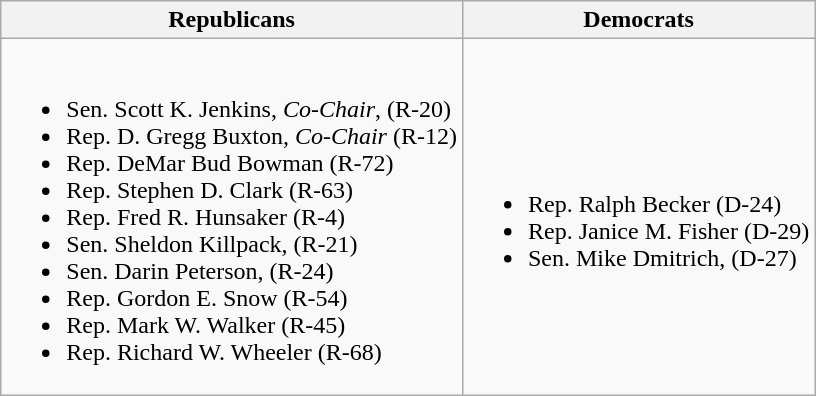<table class=wikitable>
<tr>
<th>Republicans</th>
<th>Democrats</th>
</tr>
<tr>
<td><br><ul><li>Sen. Scott K. Jenkins, <em>Co-Chair</em>, (R-20)</li><li>Rep. D. Gregg Buxton, <em>Co-Chair</em> (R-12)</li><li>Rep. DeMar Bud Bowman (R-72)</li><li>Rep. Stephen D. Clark (R-63)</li><li>Rep. Fred R. Hunsaker (R-4)</li><li>Sen. Sheldon Killpack, (R-21)</li><li>Sen. Darin Peterson, (R-24)</li><li>Rep. Gordon E. Snow (R-54)</li><li>Rep. Mark W. Walker (R-45)</li><li>Rep. Richard W. Wheeler (R-68)</li></ul></td>
<td><br><ul><li>Rep. Ralph Becker (D-24)</li><li>Rep. Janice M. Fisher (D-29)</li><li>Sen. Mike Dmitrich, (D-27)</li></ul></td>
</tr>
</table>
